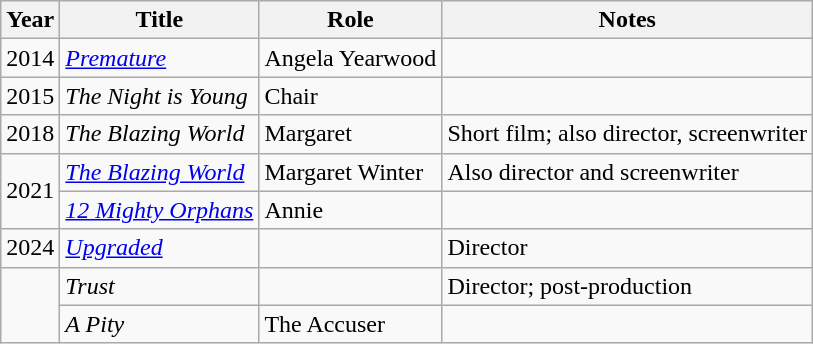<table class="wikitable sortable">
<tr>
<th>Year</th>
<th>Title</th>
<th>Role</th>
<th class="unsortable">Notes</th>
</tr>
<tr>
<td>2014</td>
<td><em><a href='#'>Premature</a></em></td>
<td>Angela Yearwood</td>
<td></td>
</tr>
<tr>
<td>2015</td>
<td><em>The Night is Young</em></td>
<td>Chair</td>
<td></td>
</tr>
<tr>
<td>2018</td>
<td><em>The Blazing World</em></td>
<td>Margaret</td>
<td>Short film; also director, screenwriter</td>
</tr>
<tr>
<td rowspan="2">2021</td>
<td><em><a href='#'>The Blazing World</a></em></td>
<td>Margaret Winter</td>
<td>Also director and screenwriter</td>
</tr>
<tr>
<td><em><a href='#'>12 Mighty Orphans</a></em></td>
<td>Annie</td>
<td></td>
</tr>
<tr>
<td>2024</td>
<td><em><a href='#'>Upgraded</a></em></td>
<td></td>
<td>Director</td>
</tr>
<tr>
<td rowspan="2"></td>
<td><em>Trust</em></td>
<td></td>
<td>Director; post-production</td>
</tr>
<tr>
<td><em>A Pity</em></td>
<td>The Accuser</td>
<td></td>
</tr>
</table>
